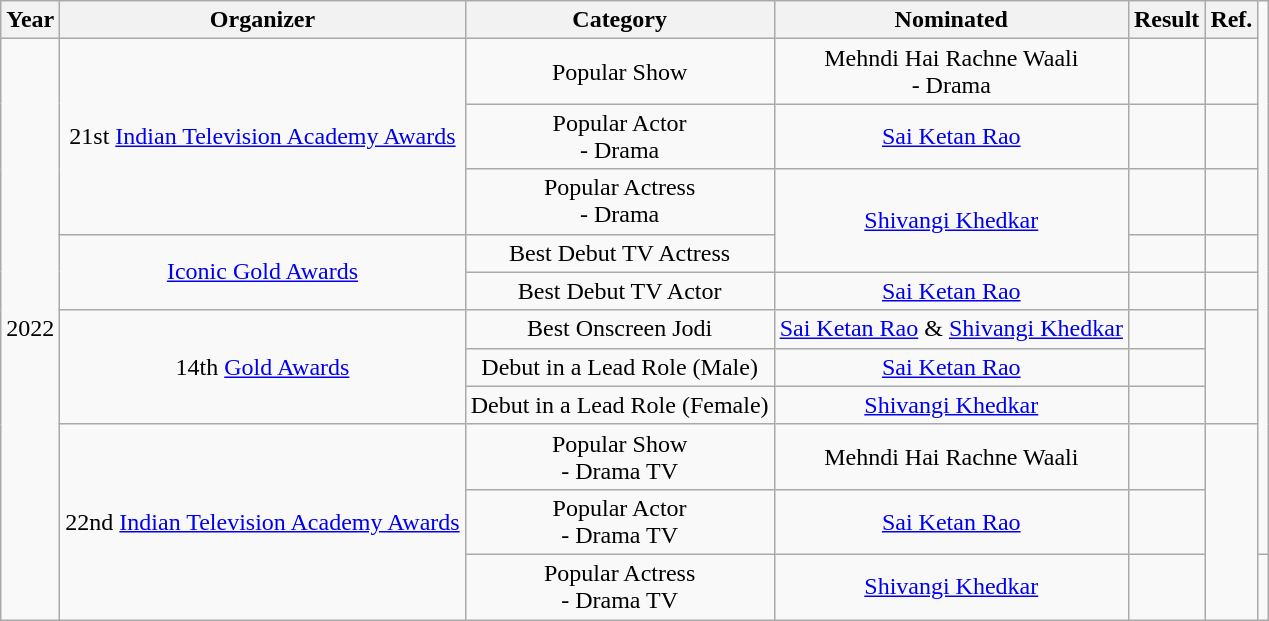<table class="wikitable sortable" style="text-align:center;">
<tr>
<th>Year</th>
<th>Organizer</th>
<th>Category</th>
<th>Nominated</th>
<th>Result</th>
<th>Ref.</th>
</tr>
<tr>
<td rowspan ="11">2022</td>
<td rowspan ="3">21st <a href='#'>Indian Television Academy Awards</a></td>
<td>Popular Show</td>
<td>Mehndi Hai Rachne Waali<br>- Drama</td>
<td></td>
<td></td>
</tr>
<tr>
<td>Popular Actor<br>- Drama</td>
<td><a href='#'>Sai Ketan Rao</a></td>
<td></td>
<td></td>
</tr>
<tr>
<td>Popular Actress<br>- Drama</td>
<td rowspan ="2"><a href='#'>Shivangi Khedkar</a></td>
<td></td>
<td></td>
</tr>
<tr>
<td rowspan ="2"><a href='#'>Iconic Gold Awards</a></td>
<td>Best Debut TV Actress</td>
<td></td>
<td></td>
</tr>
<tr>
<td>Best Debut TV Actor</td>
<td><a href='#'>Sai Ketan Rao</a></td>
<td></td>
<td></td>
</tr>
<tr>
<td rowspan ="3">14th <a href='#'>Gold Awards</a></td>
<td>Best Onscreen Jodi</td>
<td><a href='#'>Sai Ketan Rao</a> & <a href='#'>Shivangi Khedkar</a></td>
<td></td>
<td rowspan ="3"></td>
</tr>
<tr>
<td>Debut in a Lead Role (Male)</td>
<td><a href='#'>Sai Ketan Rao</a></td>
<td></td>
</tr>
<tr>
<td>Debut in a Lead Role (Female)</td>
<td><a href='#'>Shivangi Khedkar</a></td>
<td></td>
</tr>
<tr>
<td rowspan ="3">22nd <a href='#'>Indian Television Academy Awards</a></td>
<td>Popular Show<br>- Drama TV</td>
<td>Mehndi Hai Rachne Waali</td>
<td></td>
<td rowspan ="3"></td>
</tr>
<tr>
<td>Popular Actor<br>- Drama TV</td>
<td><a href='#'>Sai Ketan Rao</a></td>
<td></td>
</tr>
<tr>
<td>Popular Actress<br>- Drama TV</td>
<td><a href='#'>Shivangi Khedkar</a></td>
<td></td>
<td></td>
</tr>
</table>
